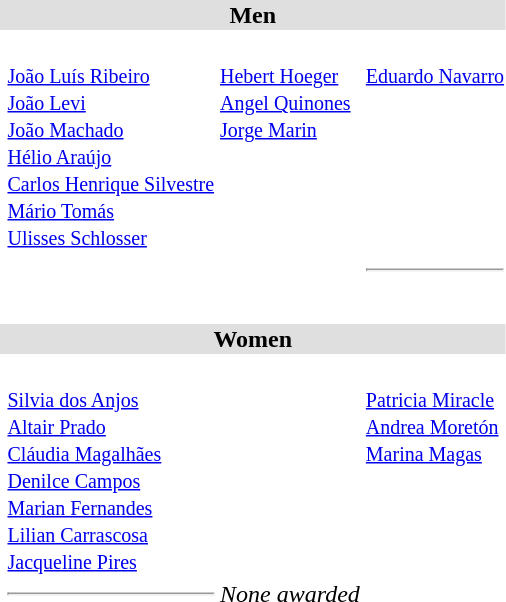<table>
<tr style="background:#dfdfdf;">
<td colspan="4" style="text-align:center;"><strong>Men</strong></td>
</tr>
<tr>
<th scope=row style="text-align:left"></th>
<td><br><small><a href='#'>João Luís Ribeiro</a><br><a href='#'>João Levi</a><br><a href='#'>João Machado</a><br><a href='#'>Hélio Araújo</a><br><a href='#'>Carlos Henrique Silvestre</a><br><a href='#'>Mário Tomás</a><br><a href='#'>Ulisses Schlosser</a></small></td>
<td><br><small><a href='#'>Hebert Hoeger</a><br><a href='#'>Angel Quinones</a><br><a href='#'>Jorge Marin</a><br><br><br><br><br></small></td>
<td><br><small><a href='#'>Eduardo Navarro</a><br><br><br><br><br><br><br></small></td>
</tr>
<tr>
<th scope=row style="text-align:left"></th>
<td></td>
<td></td>
<td><hr></td>
</tr>
<tr>
<th scope=row style="text-align:left"></th>
<td></td>
<td></td>
<td></td>
</tr>
<tr>
<th scope=row style="text-align:left"></th>
<td></td>
<td></td>
<td></td>
</tr>
<tr>
<th scope=row style="text-align:left"></th>
<td></td>
<td></td>
<td></td>
</tr>
<tr>
<th scope=row style="text-align:left"></th>
<td></td>
<td></td>
<td></td>
</tr>
<tr>
<th scope=row style="text-align:left"></th>
<td></td>
<td></td>
<td></td>
</tr>
<tr>
<th scope=row style="text-align:left"></th>
<td></td>
<td></td>
<td></td>
</tr>
<tr style="background:#dfdfdf;">
<td colspan="4" style="text-align:center;"><strong>Women</strong></td>
</tr>
<tr>
<th scope=row style="text-align:left"></th>
<td><br><small><a href='#'>Silvia dos Anjos</a> <br> <a href='#'>Altair Prado</a> <br> <a href='#'>Cláudia Magalhães</a> <br> <a href='#'>Denilce Campos</a> <br> <a href='#'>Marian Fernandes</a> <br> <a href='#'>Lilian Carrascosa</a> <br> <a href='#'>Jacqueline Pires</a> </small></td>
<td><br><small><br><br><br><br><br><br><br></small></td>
<td><br><small><a href='#'>Patricia Miracle</a><br><a href='#'>Andrea Moretón</a><br><a href='#'>Marina Magas</a><br><br><br><br><br></small></td>
</tr>
<tr>
<th scope=row style="text-align:left"></th>
<td><hr></td>
<td><em>None awarded</em></td>
<td></td>
</tr>
<tr>
<th scope=row style="text-align:left"></th>
<td></td>
<td></td>
<td></td>
</tr>
<tr>
<th scope=row style="text-align:left"></th>
<td></td>
<td></td>
<td></td>
</tr>
<tr>
<th scope=row style="text-align:left"></th>
<td></td>
<td></td>
<td></td>
</tr>
<tr>
<th scope=row style="text-align:left"></th>
<td></td>
<td></td>
<td></td>
</tr>
</table>
